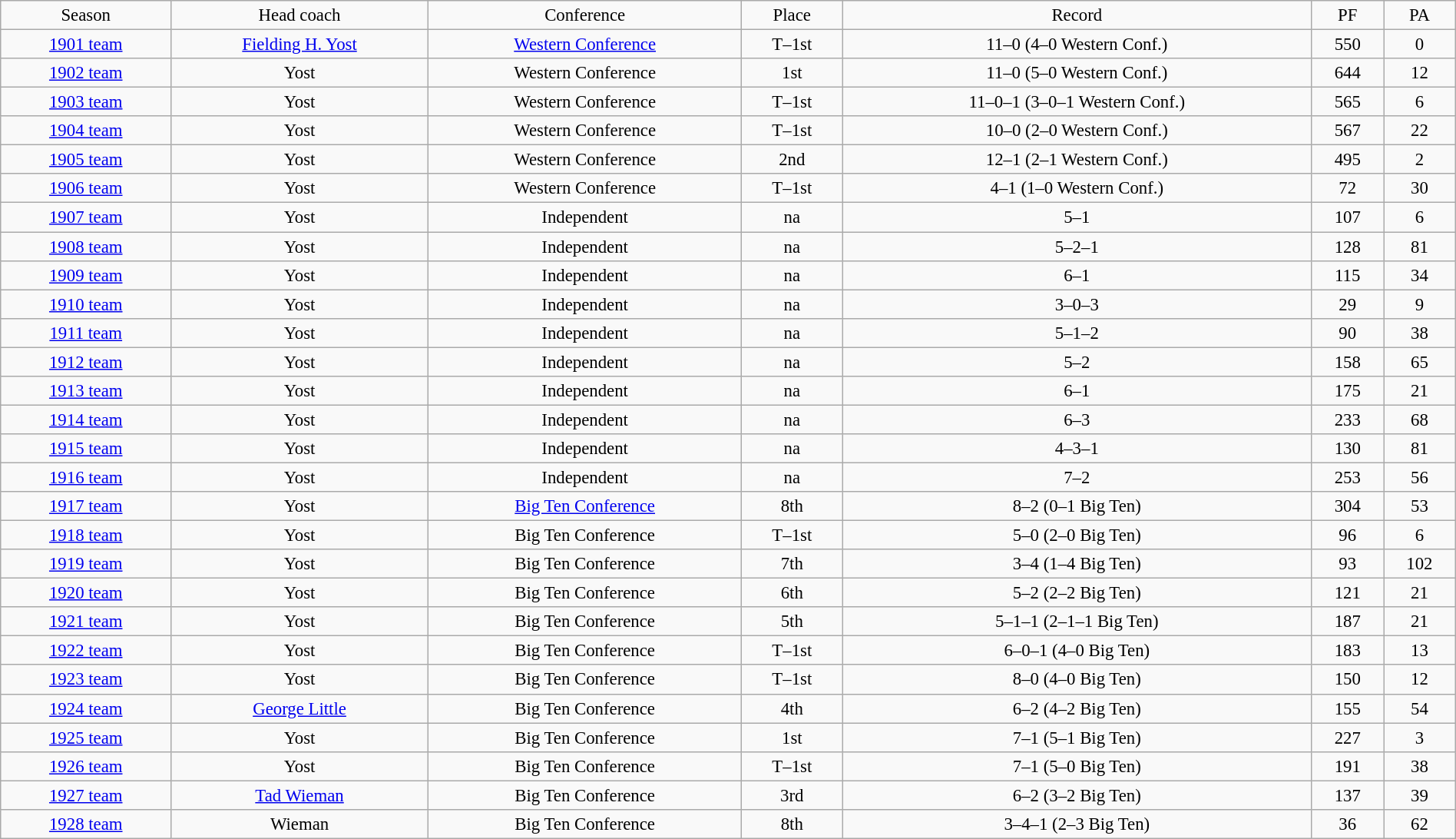<table class="wikitable" style="font-size: 95%; width:100%; text-align:center;">
<tr>
<td>Season</td>
<td>Head coach</td>
<td>Conference</td>
<td>Place</td>
<td>Record</td>
<td>PF</td>
<td>PA</td>
</tr>
<tr>
<td><a href='#'>1901 team</a></td>
<td><a href='#'>Fielding H. Yost</a></td>
<td><a href='#'>Western Conference</a></td>
<td>T–1st</td>
<td>11–0 (4–0 Western Conf.)</td>
<td>550</td>
<td>0</td>
</tr>
<tr>
<td><a href='#'>1902 team</a></td>
<td>Yost</td>
<td>Western Conference</td>
<td>1st</td>
<td>11–0 (5–0 Western Conf.)</td>
<td>644</td>
<td>12</td>
</tr>
<tr>
<td><a href='#'>1903 team</a></td>
<td>Yost</td>
<td>Western Conference</td>
<td>T–1st</td>
<td>11–0–1 (3–0–1 Western Conf.)</td>
<td>565</td>
<td>6</td>
</tr>
<tr>
<td><a href='#'>1904 team</a></td>
<td>Yost</td>
<td>Western Conference</td>
<td>T–1st</td>
<td>10–0 (2–0 Western Conf.)</td>
<td>567</td>
<td>22</td>
</tr>
<tr>
<td><a href='#'>1905 team</a></td>
<td>Yost</td>
<td>Western Conference</td>
<td>2nd</td>
<td>12–1 (2–1 Western Conf.)</td>
<td>495</td>
<td>2</td>
</tr>
<tr>
<td><a href='#'>1906 team</a></td>
<td>Yost</td>
<td>Western Conference</td>
<td>T–1st</td>
<td>4–1 (1–0 Western Conf.)</td>
<td>72</td>
<td>30</td>
</tr>
<tr>
<td><a href='#'>1907 team</a></td>
<td>Yost</td>
<td>Independent</td>
<td>na</td>
<td>5–1</td>
<td>107</td>
<td>6</td>
</tr>
<tr>
<td><a href='#'>1908 team</a></td>
<td>Yost</td>
<td>Independent</td>
<td>na</td>
<td>5–2–1</td>
<td>128</td>
<td>81</td>
</tr>
<tr>
<td><a href='#'>1909 team</a></td>
<td>Yost</td>
<td>Independent</td>
<td>na</td>
<td>6–1</td>
<td>115</td>
<td>34</td>
</tr>
<tr>
<td><a href='#'>1910 team</a></td>
<td>Yost</td>
<td>Independent</td>
<td>na</td>
<td>3–0–3</td>
<td>29</td>
<td>9</td>
</tr>
<tr>
<td><a href='#'>1911 team</a></td>
<td>Yost</td>
<td>Independent</td>
<td>na</td>
<td>5–1–2</td>
<td>90</td>
<td>38</td>
</tr>
<tr>
<td><a href='#'>1912 team</a></td>
<td>Yost</td>
<td>Independent</td>
<td>na</td>
<td>5–2</td>
<td>158</td>
<td>65</td>
</tr>
<tr>
<td><a href='#'>1913 team</a></td>
<td>Yost</td>
<td>Independent</td>
<td>na</td>
<td>6–1</td>
<td>175</td>
<td>21</td>
</tr>
<tr>
<td><a href='#'>1914 team</a></td>
<td>Yost</td>
<td>Independent</td>
<td>na</td>
<td>6–3</td>
<td>233</td>
<td>68</td>
</tr>
<tr>
<td><a href='#'>1915 team</a></td>
<td>Yost</td>
<td>Independent</td>
<td>na</td>
<td>4–3–1</td>
<td>130</td>
<td>81</td>
</tr>
<tr>
<td><a href='#'>1916 team</a></td>
<td>Yost</td>
<td>Independent</td>
<td>na</td>
<td>7–2</td>
<td>253</td>
<td>56</td>
</tr>
<tr>
<td><a href='#'>1917 team</a></td>
<td>Yost</td>
<td><a href='#'>Big Ten Conference</a></td>
<td>8th</td>
<td>8–2 (0–1 Big Ten)</td>
<td>304</td>
<td>53</td>
</tr>
<tr>
<td><a href='#'>1918 team</a></td>
<td>Yost</td>
<td>Big Ten Conference</td>
<td>T–1st</td>
<td>5–0 (2–0 Big Ten)</td>
<td>96</td>
<td>6</td>
</tr>
<tr>
<td><a href='#'>1919 team</a></td>
<td>Yost</td>
<td>Big Ten Conference</td>
<td>7th</td>
<td>3–4 (1–4 Big Ten)</td>
<td>93</td>
<td>102</td>
</tr>
<tr>
<td><a href='#'>1920 team</a></td>
<td>Yost</td>
<td>Big Ten Conference</td>
<td>6th</td>
<td>5–2 (2–2 Big Ten)</td>
<td>121</td>
<td>21</td>
</tr>
<tr>
<td><a href='#'>1921 team</a></td>
<td>Yost</td>
<td>Big Ten Conference</td>
<td>5th</td>
<td>5–1–1 (2–1–1 Big Ten)</td>
<td>187</td>
<td>21</td>
</tr>
<tr>
<td><a href='#'>1922 team</a></td>
<td>Yost</td>
<td>Big Ten Conference</td>
<td>T–1st</td>
<td>6–0–1 (4–0 Big Ten)</td>
<td>183</td>
<td>13</td>
</tr>
<tr>
<td><a href='#'>1923 team</a></td>
<td>Yost</td>
<td>Big Ten Conference</td>
<td>T–1st</td>
<td>8–0 (4–0 Big Ten)</td>
<td>150</td>
<td>12</td>
</tr>
<tr>
<td><a href='#'>1924 team</a></td>
<td><a href='#'>George Little</a></td>
<td>Big Ten Conference</td>
<td>4th</td>
<td>6–2 (4–2 Big Ten)</td>
<td>155</td>
<td>54</td>
</tr>
<tr>
<td><a href='#'>1925 team</a></td>
<td>Yost</td>
<td>Big Ten Conference</td>
<td>1st</td>
<td>7–1 (5–1 Big Ten)</td>
<td>227</td>
<td>3</td>
</tr>
<tr>
<td><a href='#'>1926 team</a></td>
<td>Yost</td>
<td>Big Ten Conference</td>
<td>T–1st</td>
<td>7–1 (5–0 Big Ten)</td>
<td>191</td>
<td>38</td>
</tr>
<tr>
<td><a href='#'>1927 team</a></td>
<td><a href='#'>Tad Wieman</a></td>
<td>Big Ten Conference</td>
<td>3rd</td>
<td>6–2 (3–2 Big Ten)</td>
<td>137</td>
<td>39</td>
</tr>
<tr>
<td><a href='#'>1928 team</a></td>
<td>Wieman</td>
<td>Big Ten Conference</td>
<td>8th</td>
<td>3–4–1 (2–3 Big Ten)</td>
<td>36</td>
<td>62</td>
</tr>
</table>
